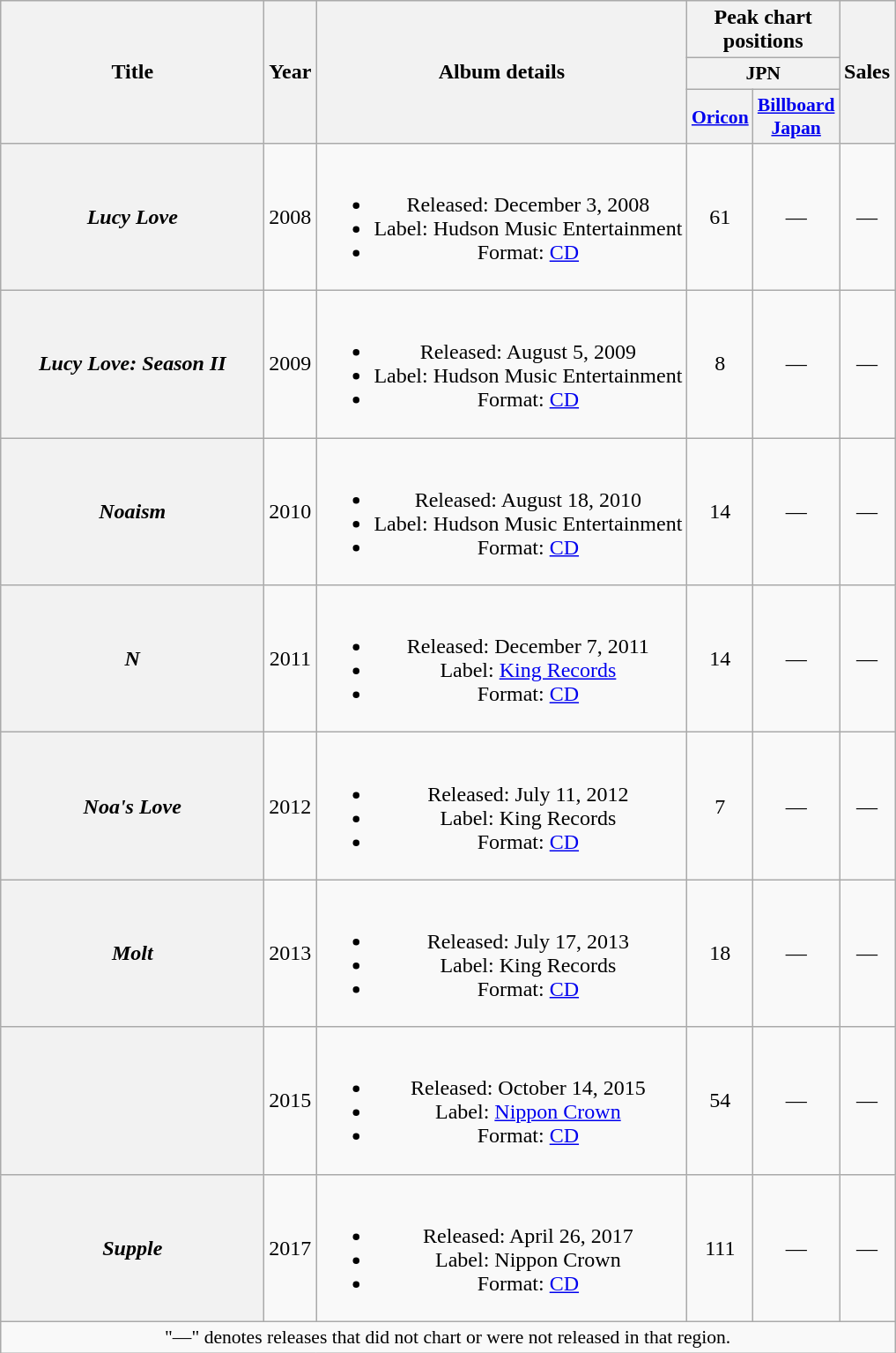<table class="wikitable plainrowheaders" style="text-align:center;">
<tr>
<th scope="col" rowspan="3" style="width:12em;">Title</th>
<th scope="col" rowspan="3">Year</th>
<th scope="col" rowspan="3">Album details</th>
<th scope="col" colspan="2">Peak chart positions</th>
<th scope="col" rowspan="3">Sales</th>
</tr>
<tr>
<th scope="col" style="width:3em;font-size:90%;" colspan="2">JPN</th>
</tr>
<tr>
<th scope="col" style="width:3em;font-size:90%;"><a href='#'>Oricon</a></th>
<th scope="col" style="width:3em;font-size:90%;"><a href='#'>Billboard Japan</a></th>
</tr>
<tr>
<th scope="row"><em>Lucy Love</em></th>
<td>2008</td>
<td><br><ul><li>Released: December 3, 2008</li><li>Label: Hudson Music Entertainment</li><li>Format: <a href='#'>CD</a></li></ul></td>
<td>61</td>
<td>—</td>
<td>—</td>
</tr>
<tr>
<th scope="row"><em>Lucy Love: Season II</em></th>
<td>2009</td>
<td><br><ul><li>Released: August 5, 2009</li><li>Label: Hudson Music Entertainment</li><li>Format: <a href='#'>CD</a></li></ul></td>
<td>8</td>
<td>—</td>
<td>—</td>
</tr>
<tr>
<th scope="row"><em>Noaism</em></th>
<td>2010</td>
<td><br><ul><li>Released: August 18, 2010</li><li>Label: Hudson Music Entertainment</li><li>Format: <a href='#'>CD</a></li></ul></td>
<td>14</td>
<td>—</td>
<td>—</td>
</tr>
<tr>
<th scope="row"><em>N</em></th>
<td>2011</td>
<td><br><ul><li>Released: December 7, 2011</li><li>Label: <a href='#'>King Records</a></li><li>Format: <a href='#'>CD</a></li></ul></td>
<td>14</td>
<td>—</td>
<td>—</td>
</tr>
<tr>
<th scope="row"><em>Noa's Love</em></th>
<td>2012</td>
<td><br><ul><li>Released: July 11, 2012</li><li>Label: King Records</li><li>Format: <a href='#'>CD</a></li></ul></td>
<td>7</td>
<td>—</td>
<td>—</td>
</tr>
<tr>
<th scope="row"><em>Molt</em></th>
<td>2013</td>
<td><br><ul><li>Released: July 17, 2013</li><li>Label: King Records</li><li>Format: <a href='#'>CD</a></li></ul></td>
<td>18</td>
<td>—</td>
<td>—</td>
</tr>
<tr>
<th scope="row"></th>
<td>2015</td>
<td><br><ul><li>Released: October 14, 2015</li><li>Label: <a href='#'>Nippon Crown</a></li><li>Format: <a href='#'>CD</a></li></ul></td>
<td>54</td>
<td>—</td>
<td>—</td>
</tr>
<tr>
<th scope="row"><em>Supple</em></th>
<td>2017</td>
<td><br><ul><li>Released: April 26, 2017</li><li>Label: Nippon Crown</li><li>Format: <a href='#'>CD</a></li></ul></td>
<td>111</td>
<td>—</td>
<td>—</td>
</tr>
<tr>
<td colspan="6" style="font-size:90%;">"—" denotes releases that did not chart or were not released in that region.</td>
</tr>
</table>
